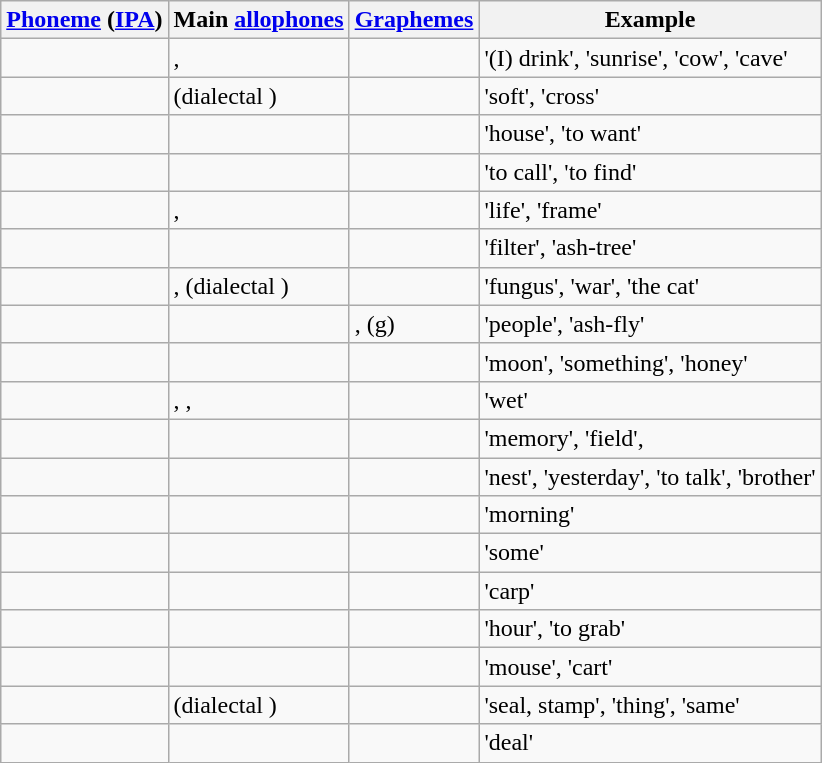<table class="wikitable">
<tr>
<th><a href='#'>Phoneme</a> (<a href='#'>IPA</a>)</th>
<th>Main <a href='#'>allophones</a></th>
<th><a href='#'>Graphemes</a></th>
<th>Example</th>
</tr>
<tr>
<td></td>
<td>, </td>
<td></td>
<td>  '(I) drink',   'sunrise',   'cow',   'cave'</td>
</tr>
<tr>
<td></td>
<td> (dialectal )</td>
<td></td>
<td>  'soft',   'cross'</td>
</tr>
<tr>
<td></td>
<td></td>
<td></td>
<td>  'house',   'to want'</td>
</tr>
<tr>
<td></td>
<td></td>
<td></td>
<td>  'to call',   'to find'</td>
</tr>
<tr>
<td></td>
<td>, </td>
<td></td>
<td>  'life',   'frame'</td>
</tr>
<tr>
<td></td>
<td></td>
<td></td>
<td>  'filter',   'ash-tree'</td>
</tr>
<tr>
<td></td>
<td>,  (dialectal )</td>
<td></td>
<td>  'fungus',   'war',   'the cat'</td>
</tr>
<tr>
<td></td>
<td></td>
<td>, (g)</td>
<td>  'people',   'ash-fly'</td>
</tr>
<tr>
<td></td>
<td></td>
<td></td>
<td>  'moon',   'something',   'honey'</td>
</tr>
<tr>
<td></td>
<td>, , </td>
<td></td>
<td>  'wet'</td>
</tr>
<tr>
<td></td>
<td></td>
<td></td>
<td>  'memory',   'field',  </td>
</tr>
<tr>
<td></td>
<td></td>
<td></td>
<td>  'nest',   'yesterday',   'to talk',   'brother'</td>
</tr>
<tr>
<td></td>
<td></td>
<td></td>
<td>  'morning'</td>
</tr>
<tr>
<td></td>
<td></td>
<td></td>
<td>  'some'</td>
</tr>
<tr>
<td></td>
<td></td>
<td></td>
<td>  'carp'</td>
</tr>
<tr>
<td></td>
<td></td>
<td></td>
<td>  'hour',   'to grab'</td>
</tr>
<tr>
<td></td>
<td></td>
<td></td>
<td>  'mouse',   'cart'</td>
</tr>
<tr>
<td></td>
<td> (dialectal )</td>
<td></td>
<td>  'seal, stamp',   'thing',   'same'</td>
</tr>
<tr>
<td></td>
<td></td>
<td></td>
<td>  'deal'</td>
</tr>
</table>
